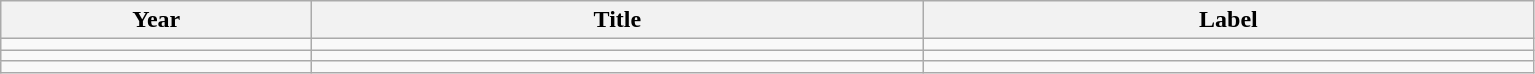<table class="wikitable">
<tr>
<th width="200">Year</th>
<th width="400">Title</th>
<th width="400">Label</th>
</tr>
<tr>
<td></td>
<td></td>
<td></td>
</tr>
<tr>
<td></td>
<td></td>
<td></td>
</tr>
<tr>
<td></td>
<td></td>
<td></td>
</tr>
</table>
